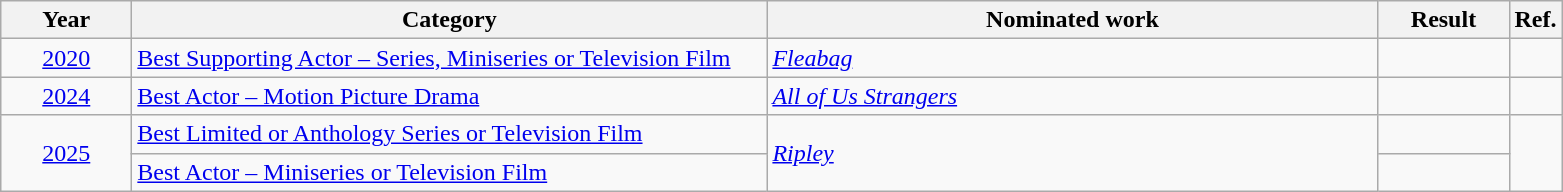<table class=wikitable>
<tr>
<th scope="col" style="width:5em;">Year</th>
<th scope="col" style="width:26em;">Category</th>
<th scope="col" style="width:25em;">Nominated work</th>
<th scope="col" style="width:5em;">Result</th>
<th>Ref.</th>
</tr>
<tr>
<td style="text-align:center;"><a href='#'>2020</a></td>
<td><a href='#'>Best Supporting Actor – Series, Miniseries or Television Film</a></td>
<td><em><a href='#'>Fleabag</a></em></td>
<td></td>
<td></td>
</tr>
<tr>
<td style="text-align:center;"><a href='#'>2024</a></td>
<td><a href='#'>Best Actor – Motion Picture Drama</a></td>
<td><em><a href='#'>All of Us Strangers</a></em></td>
<td></td>
<td></td>
</tr>
<tr>
<td style="text-align:center;", rowspan="2"><a href='#'>2025</a></td>
<td><a href='#'>Best Limited or Anthology Series or Television Film</a></td>
<td rowspan="2"><em><a href='#'>Ripley</a></em></td>
<td></td>
<td rowspan="2"></td>
</tr>
<tr>
<td><a href='#'>Best Actor – Miniseries or Television Film</a></td>
<td></td>
</tr>
</table>
